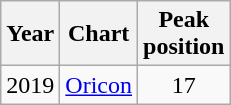<table class="wikitable">
<tr>
<th>Year</th>
<th>Chart</th>
<th>Peak<br>position</th>
</tr>
<tr>
<td>2019</td>
<td><a href='#'>Oricon</a></td>
<td style="text-align:center">17</td>
</tr>
</table>
